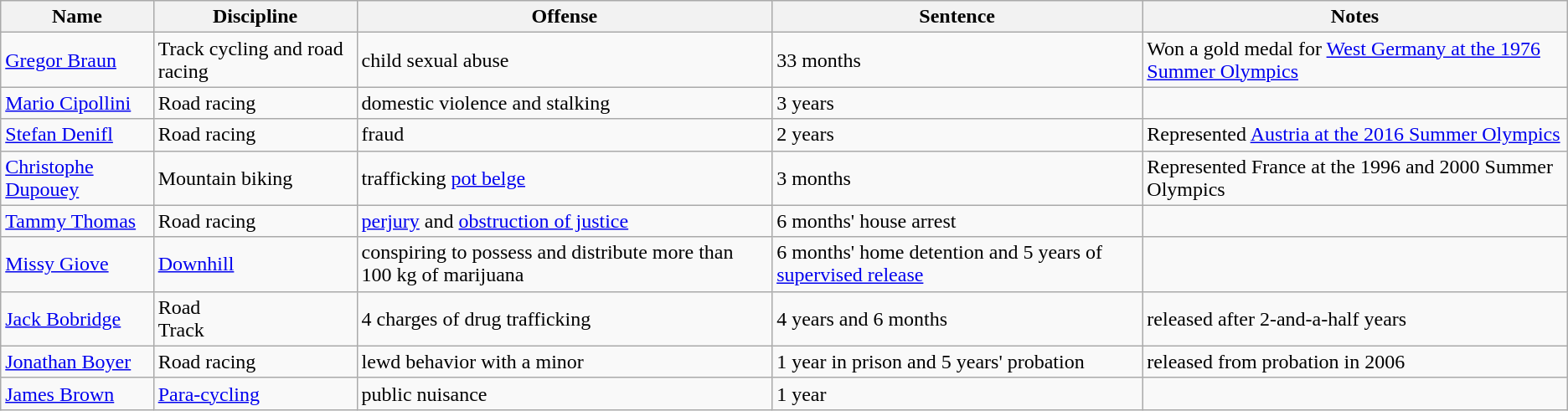<table class="wikitable">
<tr>
<th>Name</th>
<th>Discipline</th>
<th>Offense</th>
<th>Sentence</th>
<th>Notes</th>
</tr>
<tr>
<td><a href='#'>Gregor Braun</a></td>
<td>Track cycling and road racing</td>
<td>child sexual abuse</td>
<td>33 months</td>
<td>Won a gold medal for <a href='#'>West Germany at the 1976 Summer Olympics</a></td>
</tr>
<tr>
<td><a href='#'>Mario Cipollini</a></td>
<td>Road racing</td>
<td>domestic violence and stalking</td>
<td>3 years</td>
<td></td>
</tr>
<tr>
<td><a href='#'>Stefan Denifl</a></td>
<td>Road racing</td>
<td>fraud</td>
<td>2 years</td>
<td>Represented <a href='#'>Austria at the 2016 Summer Olympics</a></td>
</tr>
<tr>
<td><a href='#'>Christophe Dupouey</a></td>
<td>Mountain biking</td>
<td>trafficking <a href='#'>pot belge</a></td>
<td>3 months</td>
<td>Represented France at the 1996 and 2000 Summer Olympics</td>
</tr>
<tr>
<td><a href='#'>Tammy Thomas</a></td>
<td>Road racing</td>
<td><a href='#'>perjury</a> and <a href='#'>obstruction of justice</a></td>
<td>6 months' house arrest</td>
<td></td>
</tr>
<tr>
<td><a href='#'>Missy Giove</a></td>
<td><a href='#'>Downhill</a></td>
<td>conspiring to possess and distribute more than 100 kg of marijuana</td>
<td>6 months' home detention and 5 years of <a href='#'>supervised release</a></td>
<td></td>
</tr>
<tr>
<td><a href='#'>Jack Bobridge</a></td>
<td>Road<br>Track</td>
<td>4 charges of drug trafficking</td>
<td>4 years and 6 months</td>
<td>released after 2-and-a-half years</td>
</tr>
<tr>
<td><a href='#'>Jonathan Boyer</a></td>
<td>Road racing</td>
<td>lewd behavior with a minor</td>
<td>1 year in prison and 5 years' probation</td>
<td>released from probation in 2006</td>
</tr>
<tr>
<td><a href='#'>James Brown</a></td>
<td><a href='#'>Para-cycling</a></td>
<td>public nuisance</td>
<td>1 year</td>
<td></td>
</tr>
</table>
